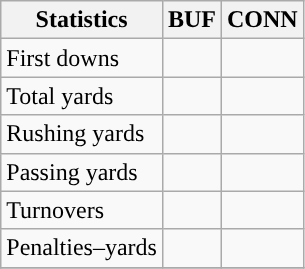<table class="wikitable" style="float: left;">
<tr>
<th>Statistics</th>
<th>BUF</th>
<th>CONN</th>
</tr>
<tr>
<td>First downs</td>
<td></td>
<td></td>
</tr>
<tr>
<td>Total yards</td>
<td></td>
<td></td>
</tr>
<tr>
<td>Rushing yards</td>
<td></td>
<td></td>
</tr>
<tr>
<td>Passing yards</td>
<td></td>
<td></td>
</tr>
<tr>
<td>Turnovers</td>
<td></td>
<td></td>
</tr>
<tr>
<td>Penalties–yards</td>
<td></td>
<td></td>
</tr>
<tr>
</tr>
</table>
